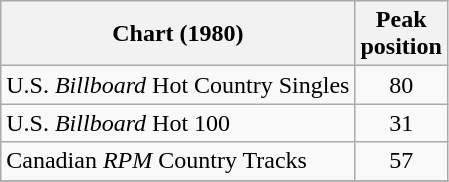<table class="wikitable">
<tr>
<th>Chart (1980)</th>
<th>Peak<br>position</th>
</tr>
<tr>
<td>U.S. <em>Billboard</em> Hot Country Singles</td>
<td align="center">80</td>
</tr>
<tr>
<td>U.S. <em>Billboard</em> Hot 100</td>
<td align="center">31</td>
</tr>
<tr>
<td>Canadian <em>RPM</em> Country Tracks</td>
<td align="center">57</td>
</tr>
<tr>
</tr>
</table>
